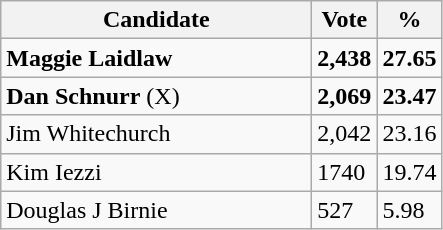<table class="wikitable">
<tr>
<th bgcolor="#DDDDFF" width="200px">Candidate</th>
<th bgcolor="#DDDDFF">Vote</th>
<th bgcolor="#DDDDFF">%</th>
</tr>
<tr>
<td><strong>Maggie Laidlaw</strong></td>
<td><strong>2,438</strong></td>
<td><strong>27.65</strong></td>
</tr>
<tr>
<td><strong>Dan Schnurr</strong> (X)</td>
<td><strong>2,069</strong></td>
<td><strong>23.47</strong></td>
</tr>
<tr>
<td>Jim Whitechurch</td>
<td>2,042</td>
<td>23.16</td>
</tr>
<tr>
<td>Kim Iezzi</td>
<td>1740</td>
<td>19.74</td>
</tr>
<tr>
<td>Douglas J Birnie</td>
<td>527</td>
<td>5.98</td>
</tr>
</table>
